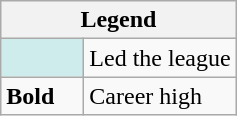<table class="wikitable">
<tr>
<th colspan="2">Legend</th>
</tr>
<tr>
<td style="background:#cfecec; width:3em;"></td>
<td>Led the league</td>
</tr>
<tr>
<td><strong>Bold</strong></td>
<td>Career high</td>
</tr>
</table>
